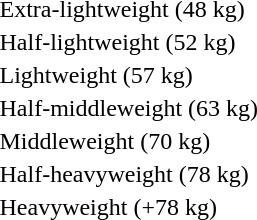<table>
<tr>
<td rowspan=2>Extra-lightweight (48 kg) <br> </td>
<td rowspan=2></td>
<td rowspan=2></td>
<td></td>
</tr>
<tr>
<td></td>
</tr>
<tr>
<td rowspan=2>Half-lightweight (52 kg) <br> </td>
<td rowspan=2></td>
<td rowspan=2></td>
<td></td>
</tr>
<tr>
<td></td>
</tr>
<tr>
<td rowspan=2>Lightweight (57 kg) <br> </td>
<td rowspan=2></td>
<td rowspan=2></td>
<td></td>
</tr>
<tr>
<td></td>
</tr>
<tr>
<td rowspan=2>Half-middleweight (63 kg) <br> </td>
<td rowspan=2></td>
<td rowspan=2></td>
<td></td>
</tr>
<tr>
<td></td>
</tr>
<tr>
<td rowspan=2>Middleweight (70 kg) <br> </td>
<td rowspan=2></td>
<td rowspan=2></td>
<td></td>
</tr>
<tr>
<td></td>
</tr>
<tr>
<td rowspan=2>Half-heavyweight (78 kg) <br> </td>
<td rowspan=2></td>
<td rowspan=2></td>
<td></td>
</tr>
<tr>
<td></td>
</tr>
<tr>
<td rowspan=2>Heavyweight (+78 kg) <br> </td>
<td rowspan=2></td>
<td rowspan=2></td>
<td></td>
</tr>
<tr>
<td></td>
</tr>
</table>
